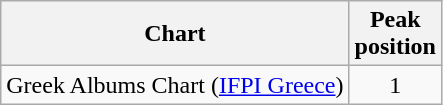<table class="wikitable">
<tr style="background:#ebf5ff;">
<th align="left">Chart</th>
<th align="left">Peak<br>position</th>
</tr>
<tr>
<td align="left">Greek Albums Chart (<a href='#'>IFPI Greece</a>)</td>
<td style="text-align:center;">1</td>
</tr>
</table>
